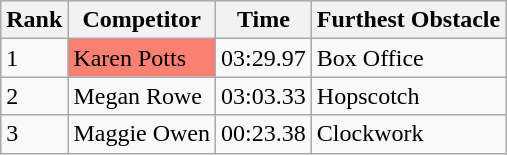<table class="wikitable sortable mw-collapsible">
<tr>
<th>Rank</th>
<th>Competitor</th>
<th>Time</th>
<th>Furthest Obstacle</th>
</tr>
<tr>
<td>1</td>
<td style="background-color:#FA8072">Karen Potts</td>
<td>03:29.97</td>
<td>Box Office</td>
</tr>
<tr>
<td>2</td>
<td>Megan Rowe</td>
<td>03:03.33</td>
<td>Hopscotch</td>
</tr>
<tr>
<td>3</td>
<td>Maggie Owen</td>
<td>00:23.38</td>
<td>Clockwork</td>
</tr>
</table>
